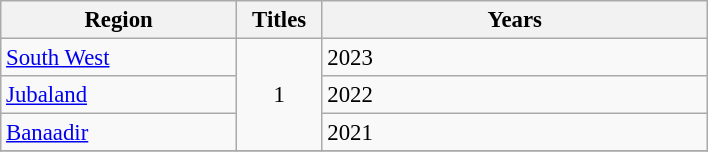<table class="wikitable " style="font-size: 95%;">
<tr>
<th width="150">Region</th>
<th width="50">Titles</th>
<th width="250">Years</th>
</tr>
<tr>
<td><a href='#'>South West</a></td>
<td rowspan="3" style="text-align: center">1</td>
<td>2023</td>
</tr>
<tr>
<td><a href='#'>Jubaland</a></td>
<td>2022</td>
</tr>
<tr>
<td><a href='#'>Banaadir</a></td>
<td>2021</td>
</tr>
<tr>
</tr>
</table>
